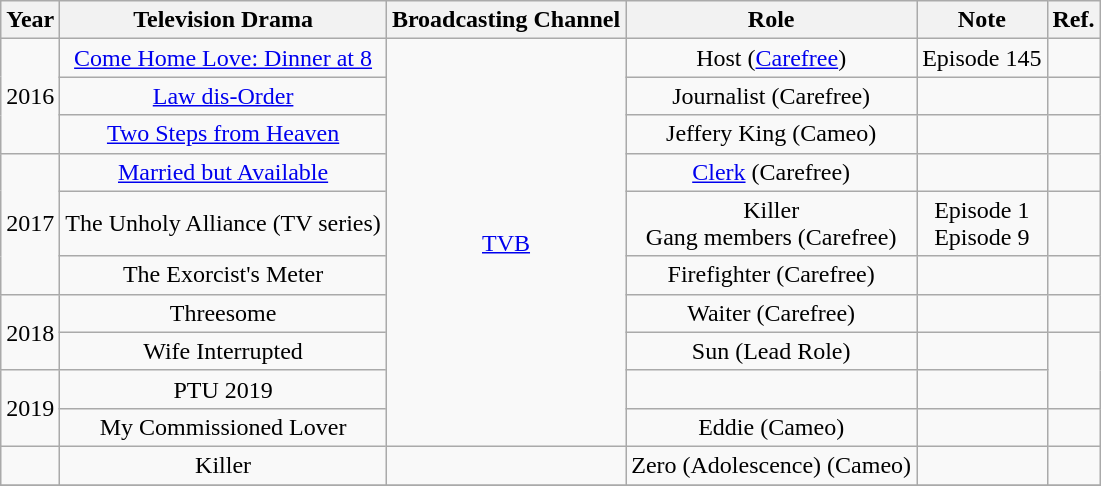<table class="wikitable plainrowheaders sortable">
<tr>
<th scope="col">Year</th>
<th scope="col">Television Drama</th>
<th scope="col">Broadcasting Channel</th>
<th scope="col">Role</th>
<th scope="col">Note</th>
<th class="unsortable">Ref.</th>
</tr>
<tr align=center>
<td rowspan = "3">2016</td>
<td><a href='#'>Come Home Love: Dinner at 8</a></td>
<td rowspan = "10"><a href='#'>TVB</a></td>
<td>Host (<a href='#'>Carefree</a>)</td>
<td>Episode 145</td>
<td></td>
</tr>
<tr align=center>
<td><a href='#'>Law dis-Order</a></td>
<td>Journalist (Carefree)</td>
<td></td>
<td></td>
</tr>
<tr align=center>
<td><a href='#'>Two Steps from Heaven</a></td>
<td>Jeffery King (Cameo)</td>
<td></td>
<td></td>
</tr>
<tr align=center>
<td rowspan = "3">2017</td>
<td><a href='#'>Married but Available</a></td>
<td><a href='#'>Clerk</a> (Carefree)</td>
<td></td>
<td></td>
</tr>
<tr align=center>
<td>The Unholy Alliance (TV series)</td>
<td>Killer <br> Gang members (Carefree)</td>
<td>Episode 1 <br> Episode 9</td>
<td></td>
</tr>
<tr align=center>
<td>The Exorcist's Meter</td>
<td>Firefighter (Carefree)</td>
<td></td>
<td></td>
</tr>
<tr align=center>
<td rowspan = "2">2018</td>
<td>Threesome</td>
<td>Waiter (Carefree)</td>
<td></td>
<td></td>
</tr>
<tr align=center>
<td>Wife Interrupted</td>
<td>Sun (Lead Role)</td>
<td></td>
<td rowspan = "2"></td>
</tr>
<tr align=center>
<td rowspan="2">2019</td>
<td>PTU 2019</td>
<td></td>
<td></td>
</tr>
<tr align=center>
<td>My Commissioned Lover</td>
<td>Eddie (Cameo)</td>
<td></td>
<td></td>
</tr>
<tr align=center>
<td></td>
<td>Killer</td>
<td></td>
<td>Zero (Adolescence) (Cameo)</td>
<td></td>
<td></td>
</tr>
<tr align=center>
</tr>
</table>
